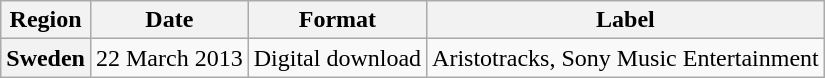<table class="wikitable plainrowheaders">
<tr>
<th scope="col">Region</th>
<th scope="col">Date</th>
<th scope="col">Format</th>
<th scope="col">Label</th>
</tr>
<tr>
<th scope="row">Sweden</th>
<td>22 March 2013</td>
<td>Digital download</td>
<td>Aristotracks, Sony Music Entertainment</td>
</tr>
</table>
